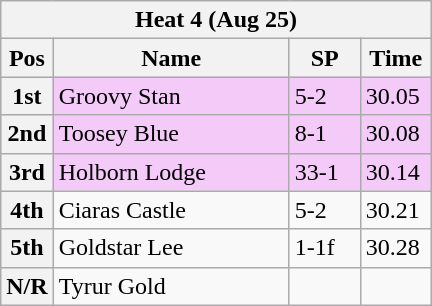<table class="wikitable">
<tr>
<th colspan="6">Heat 4 (Aug 25)</th>
</tr>
<tr>
<th width=20>Pos</th>
<th width=150>Name</th>
<th width=40>SP</th>
<th width=40>Time</th>
</tr>
<tr style="background: #f4caf9;">
<th>1st</th>
<td>Groovy Stan</td>
<td>5-2</td>
<td>30.05</td>
</tr>
<tr style="background: #f4caf9;">
<th>2nd</th>
<td>Toosey Blue</td>
<td>8-1</td>
<td>30.08</td>
</tr>
<tr style="background: #f4caf9;">
<th>3rd</th>
<td>Holborn Lodge</td>
<td>33-1</td>
<td>30.14</td>
</tr>
<tr>
<th>4th</th>
<td>Ciaras Castle</td>
<td>5-2</td>
<td>30.21</td>
</tr>
<tr>
<th>5th</th>
<td>Goldstar Lee</td>
<td>1-1f</td>
<td>30.28</td>
</tr>
<tr>
<th>N/R</th>
<td>Tyrur Gold</td>
<td></td>
<td></td>
</tr>
</table>
